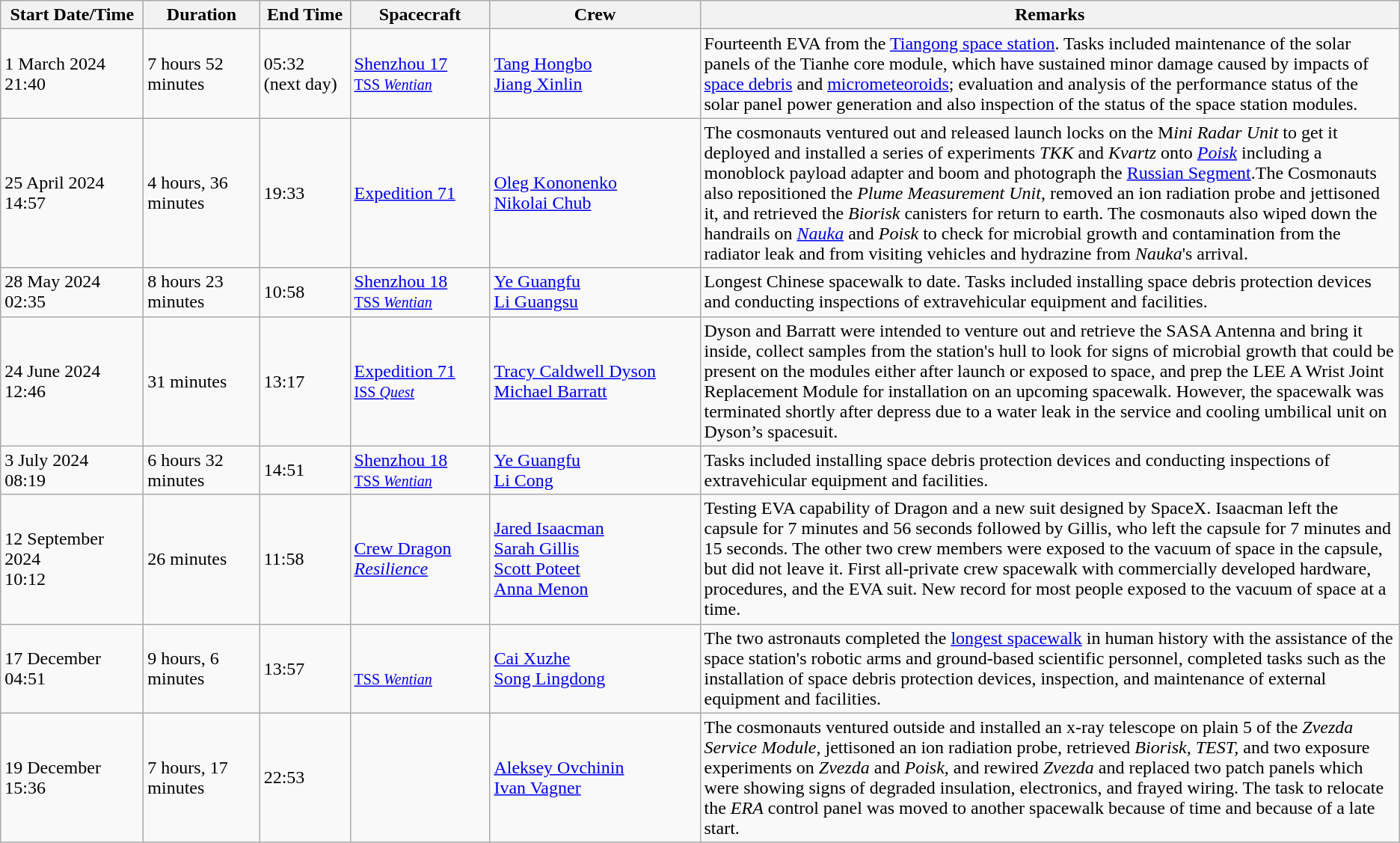<table class="wikitable">
<tr>
<th width=120>Start Date/Time</th>
<th>Duration</th>
<th>End Time</th>
<th>Spacecraft</th>
<th width=180>Crew</th>
<th width=50%>Remarks</th>
</tr>
<tr>
<td>1 March 2024<br>21:40</td>
<td>7 hours 52 minutes</td>
<td>05:32 (next day)</td>
<td><a href='#'>Shenzhou 17</a><br><small><a href='#'>TSS <em>Wentian</em></a></small></td>
<td> <a href='#'>Tang Hongbo</a><br> <a href='#'>Jiang Xinlin</a></td>
<td>Fourteenth EVA from the <a href='#'>Tiangong space station</a>. Tasks included maintenance of the solar panels of the Tianhe core module, which have sustained minor damage caused by impacts of <a href='#'>space debris</a> and <a href='#'>micrometeoroids</a>; evaluation and analysis of the performance status of the solar panel power generation and also inspection of the status of the space station modules.</td>
</tr>
<tr>
<td>25 April 2024<br>14:57</td>
<td>4 hours, 36 minutes</td>
<td>19:33</td>
<td><a href='#'>Expedition 71</a><br></td>
<td> <a href='#'>Oleg Kononenko</a><br> <a href='#'>Nikolai Chub</a></td>
<td>The cosmonauts ventured out and released launch locks on the M<em>ini Radar Unit</em> to get it deployed and installed a series of experiments <em>TKK</em> and <em>Kvartz</em> onto <a href='#'><em>Poisk</em></a> including a monoblock payload adapter and boom and photograph the <a href='#'>Russian Segment</a>.The Cosmonauts also repositioned the <em>Plume Measurement Unit</em>, removed an ion radiation probe and jettisoned it, and retrieved the <em>Biorisk</em> canisters for return to earth. The cosmonauts also wiped down the handrails on <em><a href='#'>Nauka</a></em> and <em>Poisk</em> to check for microbial growth and contamination from the radiator leak and from visiting vehicles and hydrazine from <em>Nauka</em>'s arrival.</td>
</tr>
<tr>
<td>28 May 2024<br>02:35</td>
<td>8 hours 23 minutes</td>
<td>10:58</td>
<td><a href='#'>Shenzhou 18</a><br><small><a href='#'>TSS <em>Wentian</em></a></small></td>
<td> <a href='#'>Ye Guangfu</a><br> <a href='#'>Li Guangsu</a></td>
<td>Longest Chinese spacewalk to date. Tasks included installing space debris protection devices and conducting inspections of extravehicular equipment and facilities.</td>
</tr>
<tr>
<td>24 June 2024 <br>12:46</td>
<td>31 minutes</td>
<td>13:17</td>
<td><a href='#'>Expedition 71</a><br><small><a href='#'>ISS <em>Quest</em></a></small><br></td>
<td> <a href='#'>Tracy Caldwell Dyson</a><br> <a href='#'>Michael Barratt</a></td>
<td>Dyson and Barratt were intended to venture out and retrieve the SASA Antenna and bring it inside, collect samples from the station's hull to look for signs of microbial growth that could be present on the modules either after launch or exposed to space, and prep the LEE A Wrist Joint Replacement Module for installation on an upcoming spacewalk. However, the spacewalk was terminated shortly after depress due to a water leak in the service and cooling umbilical unit on Dyson’s spacesuit.</td>
</tr>
<tr>
<td>3 July 2024<br>08:19</td>
<td>6 hours 32 minutes</td>
<td>14:51</td>
<td><a href='#'>Shenzhou 18</a><br><small><a href='#'>TSS <em>Wentian</em></a></small></td>
<td> <a href='#'>Ye Guangfu</a><br> <a href='#'>Li Cong</a></td>
<td>Tasks included installing space debris protection devices and conducting inspections of extravehicular equipment and facilities.</td>
</tr>
<tr>
<td>12 September 2024<br>10:12</td>
<td>26 minutes</td>
<td>11:58</td>
<td><a href='#'>Crew Dragon <em>Resilience</em></a></td>
<td> <a href='#'>Jared Isaacman</a><br> <a href='#'>Sarah Gillis</a><br> <a href='#'>Scott Poteet</a><br> <a href='#'>Anna Menon</a></td>
<td>Testing EVA capability of Dragon and a new suit designed by SpaceX. Isaacman left the capsule for 7 minutes and 56 seconds followed by Gillis, who left the capsule for 7 minutes and 15 seconds. The other two crew members were exposed to the vacuum of space in the capsule, but did not leave it. First all-private crew spacewalk with commercially developed hardware, procedures, and the EVA suit. New record for most people exposed to the vacuum of space at a time.</td>
</tr>
<tr>
<td>17 December<br>04:51</td>
<td>9 hours, 6 minutes</td>
<td>13:57</td>
<td><br><small><a href='#'>TSS <em>Wentian</em></a></small></td>
<td> <a href='#'>Cai Xuzhe</a><br> <a href='#'>Song Lingdong</a></td>
<td>The two astronauts completed the <a href='#'>longest spacewalk</a> in human history with the assistance of the space station's robotic arms and ground-based scientific personnel, completed tasks such as the installation of space debris protection devices, inspection, and maintenance of external equipment and facilities.</td>
</tr>
<tr>
<td>19 December<br>15:36</td>
<td>7 hours, 17 minutes</td>
<td>22:53</td>
<td><br></td>
<td> <a href='#'>Aleksey Ovchinin</a><br> <a href='#'>Ivan Vagner</a></td>
<td>The cosmonauts ventured outside and installed an x-ray telescope on plain 5 of the <em>Zvezda Service Module,</em> jettisoned an ion radiation probe, retrieved <em>Biorisk, TEST,</em> and two exposure experiments on <em>Zvezda</em> and <em>Poisk,</em> and rewired <em>Zvezda</em> and replaced two patch panels which were showing signs of degraded insulation, electronics, and frayed wiring. The task to relocate the <em>ERA</em> control panel was moved to another spacewalk because of time and because of a late start. </td>
</tr>
</table>
